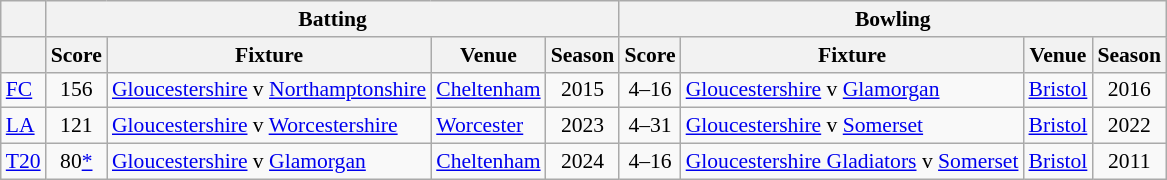<table class=wikitable style="font-size:90%">
<tr>
<th rowspan="1"></th>
<th colspan="4" rowspan="1">Batting</th>
<th colspan="4" rowspan="1">Bowling</th>
</tr>
<tr>
<th></th>
<th>Score</th>
<th>Fixture</th>
<th>Venue</th>
<th>Season</th>
<th>Score</th>
<th>Fixture</th>
<th>Venue</th>
<th>Season</th>
</tr>
<tr>
<td><a href='#'>FC</a></td>
<td align="center">156</td>
<td><a href='#'>Gloucestershire</a> v <a href='#'>Northamptonshire</a></td>
<td><a href='#'>Cheltenham</a></td>
<td align="center">2015</td>
<td align="center">4–16</td>
<td><a href='#'>Gloucestershire</a> v <a href='#'>Glamorgan</a></td>
<td><a href='#'>Bristol</a></td>
<td align="center">2016</td>
</tr>
<tr>
<td><a href='#'>LA</a></td>
<td align="center">121</td>
<td><a href='#'>Gloucestershire</a> v <a href='#'>Worcestershire</a></td>
<td><a href='#'>Worcester</a></td>
<td align="center">2023</td>
<td align="center">4–31</td>
<td><a href='#'>Gloucestershire</a> v <a href='#'>Somerset</a></td>
<td><a href='#'>Bristol</a></td>
<td align="center">2022</td>
</tr>
<tr>
<td><a href='#'>T20</a></td>
<td align="center">80<a href='#'>*</a></td>
<td><a href='#'>Gloucestershire</a> v <a href='#'>Glamorgan</a></td>
<td><a href='#'>Cheltenham</a></td>
<td align="center">2024</td>
<td align="center">4–16</td>
<td><a href='#'>Gloucestershire Gladiators</a> v <a href='#'>Somerset</a></td>
<td><a href='#'>Bristol</a></td>
<td align="center">2011</td>
</tr>
</table>
